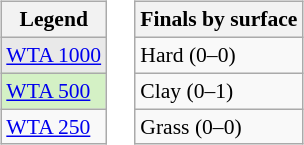<table>
<tr valign=top>
<td><br><table class=wikitable style="font-size:90%;">
<tr>
<th>Legend</th>
</tr>
<tr style="background:#e9e9e9;">
<td><a href='#'>WTA 1000</a></td>
</tr>
<tr style="background:#d4f1c5;">
<td><a href='#'>WTA 500</a></td>
</tr>
<tr>
<td><a href='#'>WTA 250</a></td>
</tr>
</table>
</td>
<td><br><table class=wikitable style="font-size:90%;">
<tr>
<th>Finals by surface</th>
</tr>
<tr>
<td>Hard (0–0)</td>
</tr>
<tr>
<td>Clay (0–1)</td>
</tr>
<tr>
<td>Grass (0–0)</td>
</tr>
</table>
</td>
</tr>
</table>
